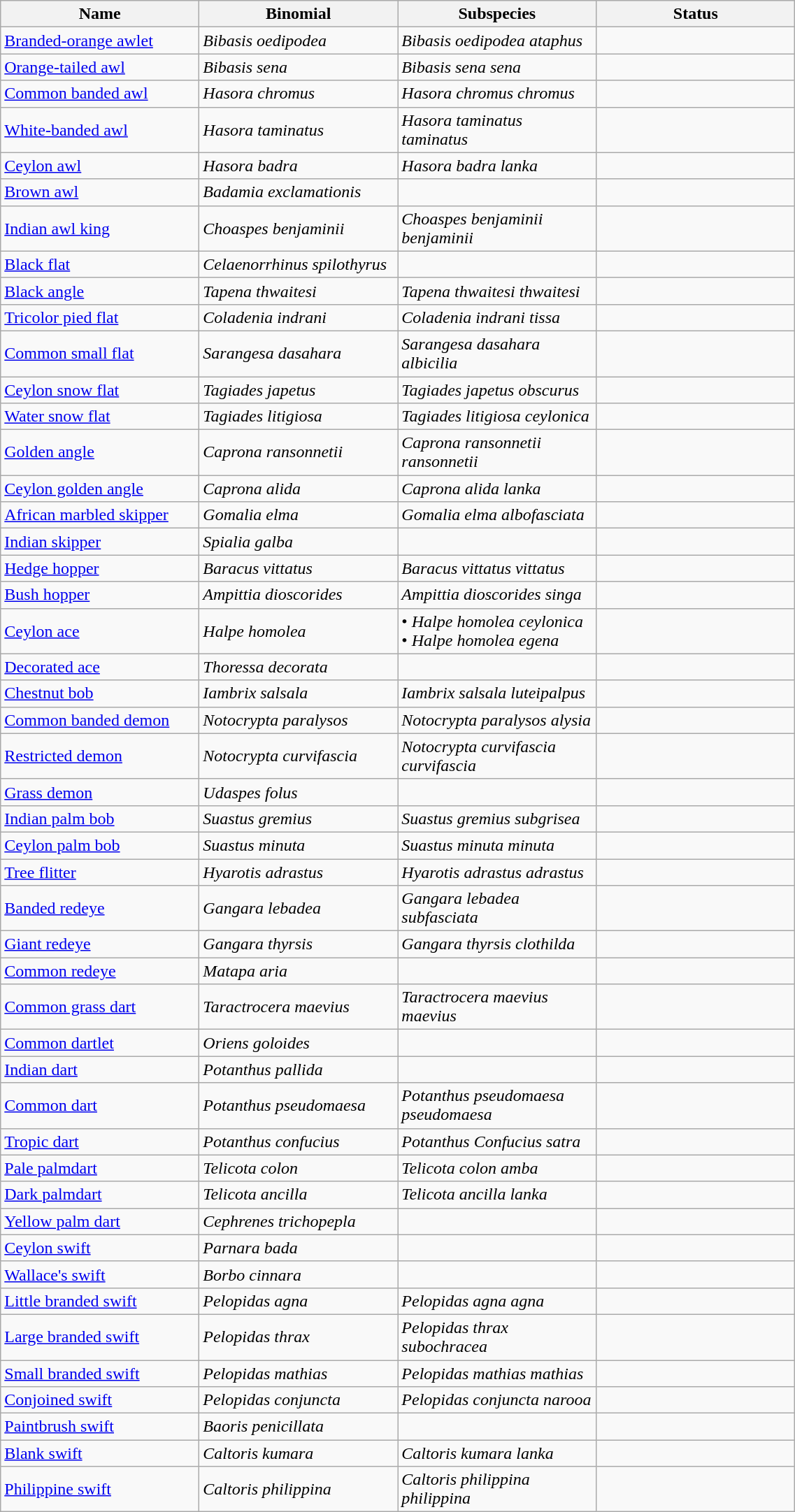<table width=60% class="wikitable">
<tr>
<th width=20%>Name</th>
<th width=20%>Binomial</th>
<th width=20%>Subspecies</th>
<th width=20%>Status</th>
</tr>
<tr>
<td><a href='#'>Branded-orange awlet</a><br></td>
<td><em>Bibasis oedipodea</em></td>
<td><em>Bibasis oedipodea ataphus</em></td>
<td></td>
</tr>
<tr>
<td><a href='#'>Orange-tailed awl</a><br>
</td>
<td><em>Bibasis sena</em></td>
<td><em>Bibasis sena sena</em></td>
<td></td>
</tr>
<tr>
<td><a href='#'>Common banded awl</a><br>
</td>
<td><em>Hasora chromus</em></td>
<td><em>Hasora chromus chromus</em></td>
<td></td>
</tr>
<tr>
<td><a href='#'>White-banded awl</a><br></td>
<td><em>Hasora taminatus</em></td>
<td><em>Hasora taminatus taminatus</em></td>
<td></td>
</tr>
<tr>
<td><a href='#'>Ceylon awl</a><br>
</td>
<td><em>Hasora badra</em></td>
<td><em>Hasora badra lanka</em></td>
<td></td>
</tr>
<tr>
<td><a href='#'>Brown awl</a><br>
</td>
<td><em>Badamia exclamationis</em></td>
<td></td>
<td></td>
</tr>
<tr>
<td><a href='#'>Indian awl king</a><br>
</td>
<td><em>Choaspes benjaminii</em></td>
<td><em>Choaspes benjaminii benjaminii</em></td>
<td></td>
</tr>
<tr>
<td><a href='#'>Black flat</a><br>
</td>
<td><em>Celaenorrhinus spilothyrus</em></td>
<td></td>
<td></td>
</tr>
<tr>
<td><a href='#'>Black angle</a><br>

</td>
<td><em>Tapena thwaitesi</em></td>
<td><em>Tapena thwaitesi thwaitesi</em></td>
<td></td>
</tr>
<tr>
<td><a href='#'>Tricolor pied flat</a><br>

</td>
<td><em>Coladenia indrani</em></td>
<td><em>Coladenia indrani tissa</em></td>
<td></td>
</tr>
<tr>
<td><a href='#'>Common small flat</a><br>
</td>
<td><em>Sarangesa dasahara</em></td>
<td><em>Sarangesa dasahara albicilia</em></td>
<td></td>
</tr>
<tr>
<td><a href='#'>Ceylon snow flat</a><br>
</td>
<td><em>Tagiades japetus</em></td>
<td><em>Tagiades japetus obscurus</em></td>
<td></td>
</tr>
<tr>
<td><a href='#'>Water snow flat</a><br>
</td>
<td><em>Tagiades litigiosa</em></td>
<td><em>Tagiades litigiosa ceylonica</em></td>
<td></td>
</tr>
<tr>
<td><a href='#'>Golden angle</a><br>

</td>
<td><em>Caprona ransonnetii</em></td>
<td><em>Caprona ransonnetii ransonnetii</em></td>
<td></td>
</tr>
<tr>
<td><a href='#'>Ceylon golden angle</a></td>
<td><em>Caprona alida</em></td>
<td><em>Caprona alida lanka</em></td>
<td></td>
</tr>
<tr>
<td><a href='#'>African marbled skipper</a></td>
<td><em>Gomalia elma</em></td>
<td><em>Gomalia elma albofasciata</em></td>
<td></td>
</tr>
<tr>
<td><a href='#'>Indian skipper</a><br>
</td>
<td><em>Spialia galba</em></td>
<td></td>
<td></td>
</tr>
<tr>
<td><a href='#'>Hedge hopper</a></td>
<td><em>Baracus vittatus</em></td>
<td><em>Baracus vittatus vittatus</em></td>
<td></td>
</tr>
<tr>
<td><a href='#'>Bush hopper</a><br>

</td>
<td><em>Ampittia dioscorides</em></td>
<td><em>Ampittia dioscorides singa</em></td>
<td></td>
</tr>
<tr>
<td><a href='#'>Ceylon ace</a><br>
</td>
<td><em>Halpe homolea</em></td>
<td>• <em>Halpe homolea ceylonica</em><br>• <em>Halpe homolea egena</em></td>
<td></td>
</tr>
<tr>
<td><a href='#'>Decorated ace</a><br></td>
<td><em>Thoressa decorata</em></td>
<td></td>
<td></td>
</tr>
<tr>
<td><a href='#'>Chestnut bob</a><br>
</td>
<td><em>Iambrix salsala</em></td>
<td><em>Iambrix salsala luteipalpus</em></td>
<td></td>
</tr>
<tr>
<td><a href='#'>Common banded demon</a><br>
</td>
<td><em>Notocrypta paralysos</em></td>
<td><em>Notocrypta paralysos alysia</em></td>
<td></td>
</tr>
<tr>
<td><a href='#'>Restricted demon</a><br>
</td>
<td><em>Notocrypta curvifascia</em></td>
<td><em>Notocrypta curvifascia curvifascia</em></td>
<td></td>
</tr>
<tr>
<td><a href='#'>Grass demon</a><br>
</td>
<td><em>Udaspes folus</em></td>
<td></td>
<td></td>
</tr>
<tr>
<td><a href='#'>Indian palm bob</a><br>
</td>
<td><em>Suastus gremius</em></td>
<td><em>Suastus gremius subgrisea</em></td>
<td></td>
</tr>
<tr>
<td><a href='#'>Ceylon palm bob</a><br></td>
<td><em>Suastus minuta</em></td>
<td><em>Suastus minuta minuta</em></td>
<td></td>
</tr>
<tr>
<td><a href='#'>Tree flitter</a><br></td>
<td><em>Hyarotis adrastus</em></td>
<td><em>Hyarotis adrastus adrastus</em></td>
<td></td>
</tr>
<tr>
<td><a href='#'>Banded redeye</a><br></td>
<td><em>Gangara lebadea</em></td>
<td><em>Gangara lebadea subfasciata</em></td>
<td></td>
</tr>
<tr>
<td><a href='#'>Giant redeye</a><br>
</td>
<td><em>Gangara thyrsis</em></td>
<td><em>Gangara thyrsis clothilda</em></td>
<td></td>
</tr>
<tr>
<td><a href='#'>Common redeye</a><br>
</td>
<td><em>Matapa aria</em></td>
<td></td>
<td></td>
</tr>
<tr>
<td><a href='#'>Common grass dart</a><br>
</td>
<td><em>Taractrocera maevius</em></td>
<td><em>Taractrocera maevius maevius</em></td>
<td></td>
</tr>
<tr>
<td><a href='#'>Common dartlet</a><br>
</td>
<td><em>Oriens goloides</em></td>
<td></td>
<td></td>
</tr>
<tr>
<td><a href='#'>Indian dart</a></td>
<td><em>Potanthus pallida</em></td>
<td></td>
<td></td>
</tr>
<tr>
<td><a href='#'>Common dart</a><br>
</td>
<td><em>Potanthus pseudomaesa</em></td>
<td><em>Potanthus pseudomaesa pseudomaesa</em></td>
<td></td>
</tr>
<tr>
<td><a href='#'>Tropic dart</a><br>
</td>
<td><em>Potanthus confucius</em></td>
<td><em>Potanthus Confucius satra</em></td>
<td></td>
</tr>
<tr>
<td><a href='#'>Pale palmdart</a><br>
</td>
<td><em>Telicota colon</em></td>
<td><em>Telicota colon amba</em></td>
<td></td>
</tr>
<tr>
<td><a href='#'>Dark palmdart</a><br>
</td>
<td><em>Telicota ancilla</em></td>
<td><em>Telicota ancilla lanka</em></td>
<td></td>
</tr>
<tr>
<td><a href='#'>Yellow palm dart</a><br></td>
<td><em>Cephrenes trichopepla</em></td>
<td></td>
<td></td>
</tr>
<tr>
<td><a href='#'>Ceylon swift</a><br>
</td>
<td><em>Parnara bada</em></td>
<td></td>
<td></td>
</tr>
<tr>
<td><a href='#'>Wallace's swift</a><br></td>
<td><em>Borbo cinnara</em></td>
<td></td>
<td></td>
</tr>
<tr>
<td><a href='#'>Little branded swift</a><br>
</td>
<td><em>Pelopidas agna</em></td>
<td><em>Pelopidas agna agna</em></td>
<td></td>
</tr>
<tr>
<td><a href='#'>Large branded swift</a><br>
</td>
<td><em>Pelopidas thrax</em></td>
<td><em>Pelopidas thrax subochracea</em></td>
<td></td>
</tr>
<tr>
<td><a href='#'>Small branded swift</a><br>
</td>
<td><em>Pelopidas mathias</em></td>
<td><em>Pelopidas mathias mathias</em></td>
<td></td>
</tr>
<tr>
<td><a href='#'>Conjoined swift</a><br>
</td>
<td><em>Pelopidas conjuncta</em></td>
<td><em>Pelopidas conjuncta narooa</em></td>
<td></td>
</tr>
<tr>
<td><a href='#'>Paintbrush swift</a></td>
<td><em>Baoris penicillata</em></td>
<td></td>
<td></td>
</tr>
<tr>
<td><a href='#'>Blank swift</a><br>
</td>
<td><em>Caltoris kumara</em></td>
<td><em>Caltoris kumara lanka</em></td>
<td></td>
</tr>
<tr>
<td><a href='#'>Philippine swift</a></td>
<td><em>Caltoris philippina</em></td>
<td><em>Caltoris philippina philippina</em></td>
<td></td>
</tr>
</table>
